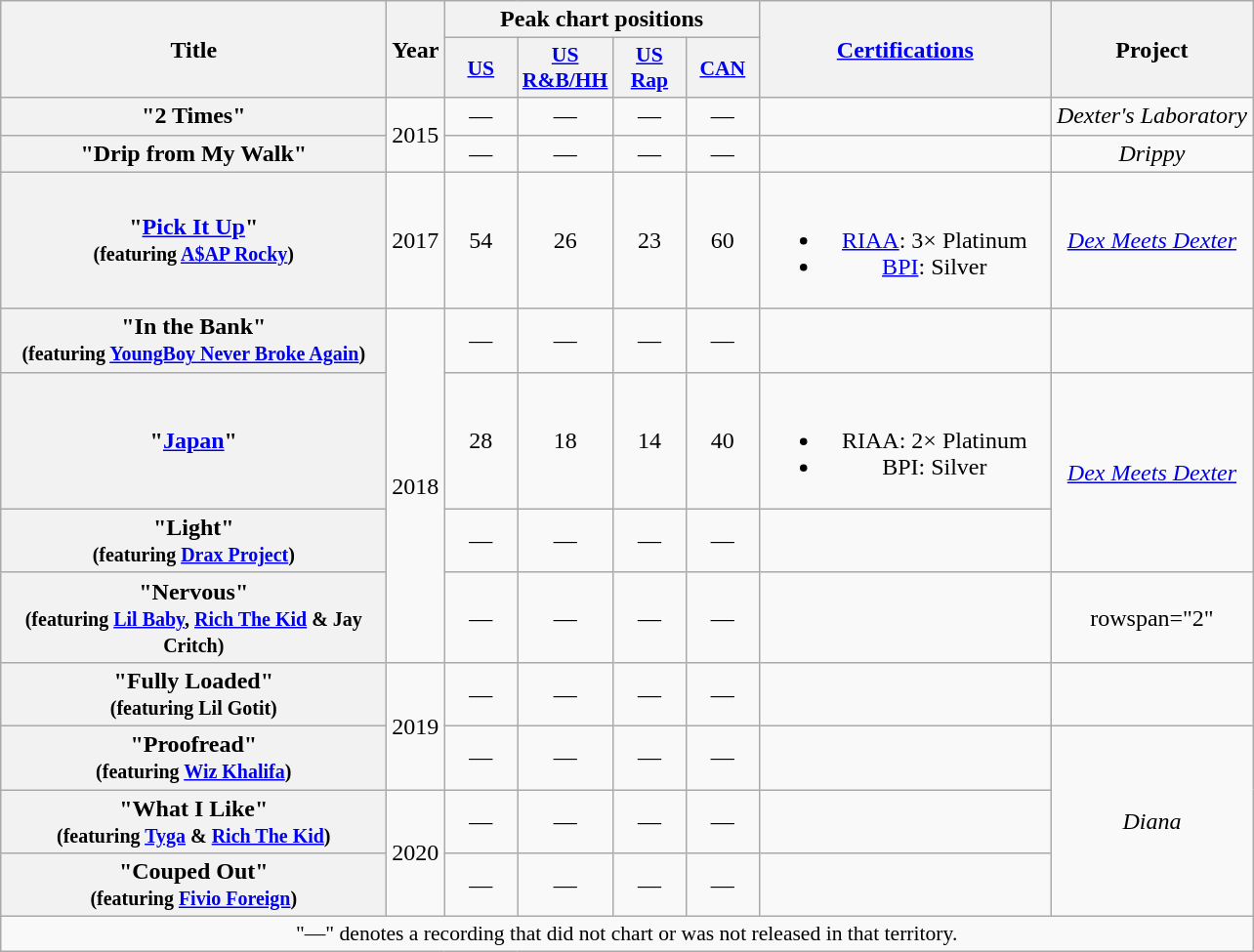<table class="wikitable plainrowheaders" style="text-align:center">
<tr>
<th scope="col" rowspan="2" style="width:16em;">Title</th>
<th scope="col" rowspan="2">Year</th>
<th colspan="4" scope="col">Peak chart positions</th>
<th scope="col" rowspan="2" style="width:12em;"><a href='#'>Certifications</a></th>
<th scope="col" rowspan="2">Project</th>
</tr>
<tr>
<th scope="col" style="width:3em;font-size:90%;"><a href='#'>US</a><br></th>
<th scope="col" style="width:3em;font-size:90%;"><a href='#'>US<br>R&B/HH</a><br></th>
<th scope="col" style="width:3em;font-size:90%;"><a href='#'>US<br>Rap</a><br></th>
<th scope="col" style="width:3em;font-size:90%;"><a href='#'>CAN</a><br></th>
</tr>
<tr>
<th scope="row">"2 Times"</th>
<td rowspan="2">2015</td>
<td>—</td>
<td>—</td>
<td>—</td>
<td>—</td>
<td></td>
<td><em>Dexter's Laboratory</em></td>
</tr>
<tr>
<th scope="row">"Drip from My Walk"</th>
<td>—</td>
<td>—</td>
<td>—</td>
<td>—</td>
<td></td>
<td><em>Drippy</em></td>
</tr>
<tr>
<th scope="row">"<a href='#'>Pick It Up</a>"<br><small>(featuring <a href='#'>A$AP Rocky</a>)</small></th>
<td>2017</td>
<td>54</td>
<td>26</td>
<td>23</td>
<td>60</td>
<td><br><ul><li><a href='#'>RIAA</a>: 3× Platinum</li><li><a href='#'>BPI</a>: Silver</li></ul></td>
<td><em><a href='#'>Dex Meets Dexter</a></em></td>
</tr>
<tr>
<th scope="row">"In the Bank"<br><small>(featuring <a href='#'>YoungBoy Never Broke Again</a>)</small></th>
<td rowspan="4">2018</td>
<td>—</td>
<td>—</td>
<td>—</td>
<td>—</td>
<td></td>
<td></td>
</tr>
<tr>
<th scope="row">"<a href='#'>Japan</a>"</th>
<td>28</td>
<td>18</td>
<td>14</td>
<td>40</td>
<td><br><ul><li>RIAA: 2× Platinum</li><li>BPI: Silver</li></ul></td>
<td rowspan="2"><em><a href='#'>Dex Meets Dexter</a></em></td>
</tr>
<tr>
<th scope="row">"Light"<br><small>(featuring <a href='#'>Drax Project</a>)</small></th>
<td>—</td>
<td>—</td>
<td>—</td>
<td>—</td>
<td></td>
</tr>
<tr>
<th scope="row">"Nervous"<br><small>(featuring <a href='#'>Lil Baby</a>, <a href='#'>Rich The Kid</a> & Jay Critch)</small></th>
<td>—</td>
<td>—</td>
<td>—</td>
<td>—</td>
<td></td>
<td>rowspan="2" </td>
</tr>
<tr>
<th scope="row">"Fully Loaded"<br><small>(featuring Lil Gotit)</small></th>
<td rowspan="2">2019</td>
<td>—</td>
<td>—</td>
<td>—</td>
<td>—</td>
<td></td>
</tr>
<tr>
<th scope="row">"Proofread"<br><small>(featuring <a href='#'>Wiz Khalifa</a>)</small></th>
<td>—</td>
<td>—</td>
<td>—</td>
<td>—</td>
<td></td>
<td rowspan="3"><em>Diana</em></td>
</tr>
<tr>
<th scope="row">"What I Like"<br><small>(featuring <a href='#'>Tyga</a> & <a href='#'>Rich The Kid</a>)</small></th>
<td rowspan="2">2020</td>
<td>—</td>
<td>—</td>
<td>—</td>
<td>—</td>
<td></td>
</tr>
<tr>
<th scope="row">"Couped Out"<br><small>(featuring <a href='#'>Fivio Foreign</a>)</small></th>
<td>—</td>
<td>—</td>
<td>—</td>
<td>—</td>
<td></td>
</tr>
<tr>
<td colspan="8" style="font-size:90%">"—" denotes a recording that did not chart or was not released in that territory.</td>
</tr>
</table>
